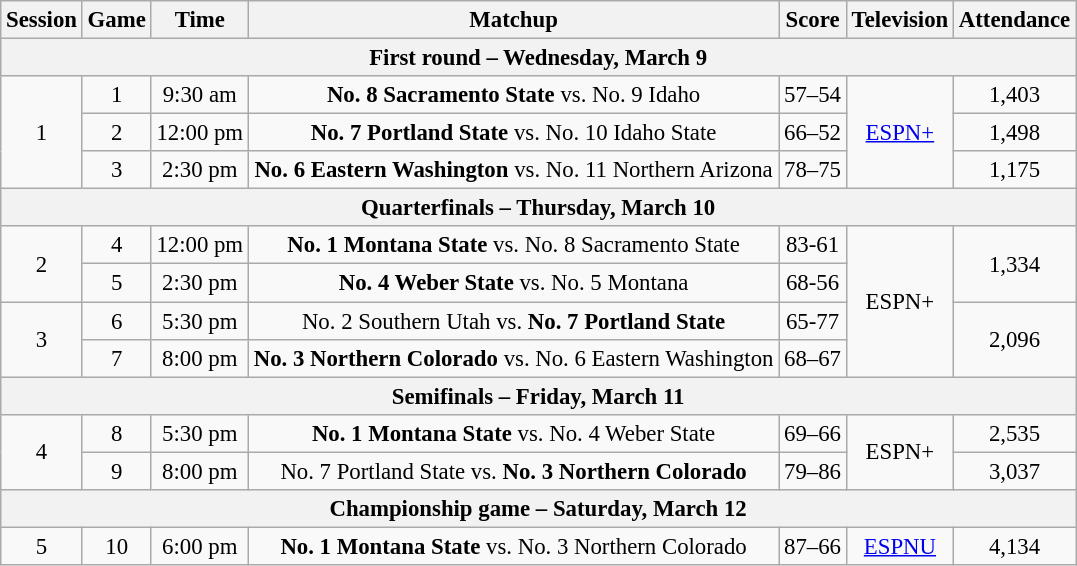<table class="wikitable" style="font-size: 95%; text-align:center">
<tr>
<th>Session</th>
<th>Game</th>
<th>Time</th>
<th>Matchup</th>
<th>Score</th>
<th>Television</th>
<th>Attendance</th>
</tr>
<tr>
<th colspan="7">First round – Wednesday, March 9</th>
</tr>
<tr>
<td rowspan="3">1</td>
<td>1</td>
<td>9:30 am</td>
<td><strong>No. 8 Sacramento State</strong> vs. No. 9 Idaho</td>
<td>57–54</td>
<td rowspan="3"><a href='#'>ESPN+</a></td>
<td rowspan="1">1,403</td>
</tr>
<tr>
<td>2</td>
<td>12:00 pm</td>
<td><strong>No. 7 Portland State</strong> vs. No. 10 Idaho State</td>
<td>66–52</td>
<td>1,498</td>
</tr>
<tr>
<td>3</td>
<td>2:30 pm</td>
<td><strong>No. 6 Eastern Washington</strong> vs. No. 11 Northern Arizona</td>
<td>78–75</td>
<td>1,175</td>
</tr>
<tr>
<th colspan="7">Quarterfinals – Thursday, March 10</th>
</tr>
<tr>
<td rowspan="2">2</td>
<td>4</td>
<td>12:00 pm</td>
<td><strong>No. 1 Montana State</strong> vs. No. 8 Sacramento State</td>
<td>83-61</td>
<td rowspan="4">ESPN+</td>
<td rowspan="2">1,334</td>
</tr>
<tr>
<td>5</td>
<td>2:30 pm</td>
<td><strong>No. 4 Weber State</strong> vs. No. 5 Montana</td>
<td>68-56</td>
</tr>
<tr>
<td rowspan="2">3</td>
<td>6</td>
<td>5:30 pm</td>
<td>No. 2 Southern Utah vs. <strong>No. 7 Portland State</strong></td>
<td>65-77</td>
<td rowspan="2">2,096</td>
</tr>
<tr>
<td>7</td>
<td>8:00 pm</td>
<td><strong>No. 3 Northern Colorado</strong> vs. No. 6 Eastern Washington</td>
<td>68–67</td>
</tr>
<tr>
<th colspan="7">Semifinals – Friday, March 11</th>
</tr>
<tr>
<td rowspan="2">4</td>
<td>8</td>
<td>5:30 pm</td>
<td><strong>No. 1 Montana State</strong> vs. No. 4 Weber State</td>
<td>69–66</td>
<td rowspan="2">ESPN+</td>
<td rowspan="1">2,535</td>
</tr>
<tr>
<td>9</td>
<td>8:00 pm</td>
<td>No. 7 Portland State vs. <strong>No. 3 Northern Colorado</strong></td>
<td>79–86</td>
<td>3,037</td>
</tr>
<tr>
<th colspan="7">Championship game – Saturday, March 12</th>
</tr>
<tr>
<td>5</td>
<td>10</td>
<td>6:00 pm</td>
<td><strong>No. 1 Montana State</strong> vs. No. 3 Northern Colorado</td>
<td>87–66</td>
<td><a href='#'>ESPNU</a></td>
<td>4,134</td>
</tr>
</table>
